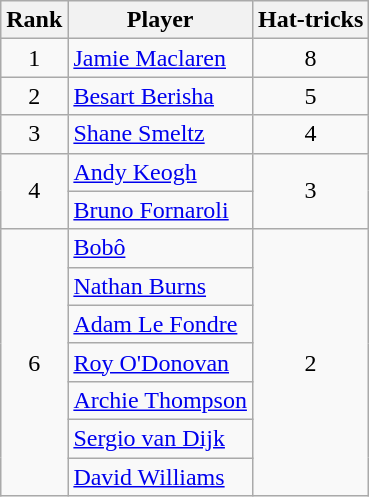<table class="wikitable plainrowheaders">
<tr>
<th scope="col">Rank</th>
<th scope="col">Player</th>
<th scope="col">Hat-tricks</th>
</tr>
<tr>
<td align=center>1</td>
<td scope="row"> <a href='#'>Jamie Maclaren</a></td>
<td align=center>8</td>
</tr>
<tr>
<td align=center>2</td>
<td scope="row">  <a href='#'>Besart Berisha</a></td>
<td align=center>5</td>
</tr>
<tr>
<td align=center rowspan=1>3</td>
<td scope="row"> <a href='#'>Shane Smeltz</a></td>
<td align=center rowspan=1>4</td>
</tr>
<tr>
<td align=center rowspan=2>4</td>
<td scope="row"> <a href='#'>Andy Keogh</a></td>
<td align=center rowspan=2>3</td>
</tr>
<tr>
<td scope="row">  <a href='#'>Bruno Fornaroli</a></td>
</tr>
<tr>
<td align=center rowspan=7>6</td>
<td scope="row"> <a href='#'>Bobô</a></td>
<td align=center rowspan=7>2</td>
</tr>
<tr>
<td scope="row"> <a href='#'>Nathan Burns</a></td>
</tr>
<tr>
<td scope="row"> <a href='#'>Adam Le Fondre</a></td>
</tr>
<tr>
<td scope="row"> <a href='#'>Roy O'Donovan</a></td>
</tr>
<tr>
<td scope="row"> <a href='#'>Archie Thompson</a></td>
</tr>
<tr>
<td scope="row"> <a href='#'>Sergio van Dijk</a></td>
</tr>
<tr>
<td scope="row"> <a href='#'>David Williams</a></td>
</tr>
</table>
